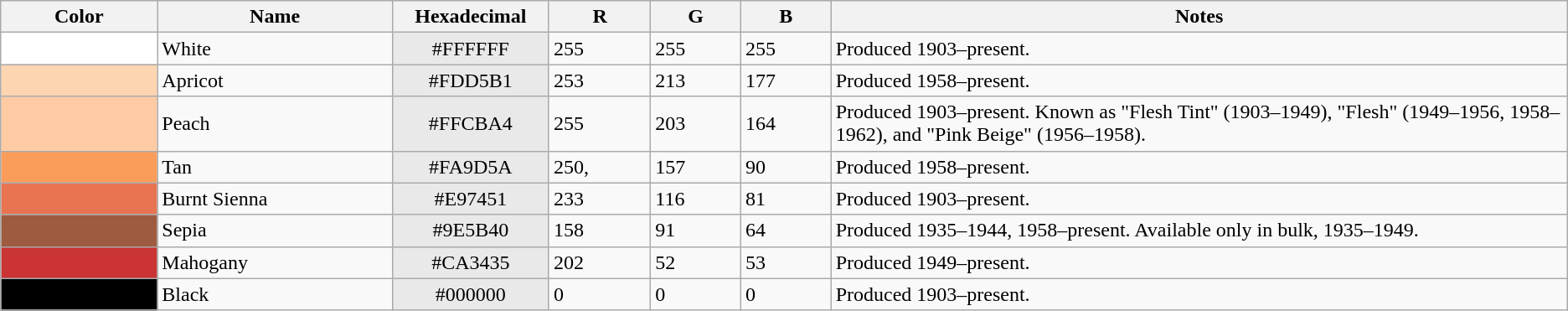<table class="wikitable sortable">
<tr>
<th width=10%>Color</th>
<th width=15%>Name</th>
<th width=10% class="unsortable">Hexadecimal</th>
<th>R</th>
<th>G</th>
<th>B</th>
<th width="47%" class="unsortable">Notes</th>
</tr>
<tr>
<td style="background: #FFFFFF; color: black"> </td>
<td>White</td>
<td align="center" style="background:#E9E9E9">#FFFFFF</td>
<td>255</td>
<td>255</td>
<td>255</td>
<td>Produced 1903–present.</td>
</tr>
<tr>
<td style="background: #FDD5B1"> </td>
<td>Apricot</td>
<td align="center" style="background:#E9E9E9">#FDD5B1</td>
<td>253</td>
<td>213</td>
<td>177</td>
<td>Produced 1958–present.</td>
</tr>
<tr>
<td style="background: #FFCBA4; color; white"> </td>
<td>Peach</td>
<td align="center" style="background:#E9E9E9">#FFCBA4</td>
<td>255</td>
<td>203</td>
<td>164</td>
<td>Produced 1903–present. Known as "Flesh Tint" (1903–1949), "Flesh" (1949–1956, 1958–1962), and "Pink Beige" (1956–1958).</td>
</tr>
<tr>
<td style="background: #FA9D5A; color: white"> </td>
<td>Tan</td>
<td align="center" style="background:#E9E9E9">#FA9D5A</td>
<td>250,</td>
<td>157</td>
<td>90</td>
<td>Produced 1958–present.</td>
</tr>
<tr>
<td style="background: #E97451; color: white"> </td>
<td>Burnt Sienna</td>
<td align="center" style="background:#E9E9E9">#E97451</td>
<td>233</td>
<td>116</td>
<td>81</td>
<td>Produced 1903–present.</td>
</tr>
<tr>
<td style="background: #9E5B40; color: white"> </td>
<td>Sepia</td>
<td align="center" style="background:#E9E9E9">#9E5B40</td>
<td>158</td>
<td>91</td>
<td>64</td>
<td>Produced 1935–1944, 1958–present. Available only in bulk, 1935–1949.</td>
</tr>
<tr>
<td style="background: #CA3435; color: white"> </td>
<td>Mahogany</td>
<td align="center" style="background:#E9E9E9">#CA3435</td>
<td>202</td>
<td>52</td>
<td>53</td>
<td>Produced 1949–present.</td>
</tr>
<tr>
<td style="background: #000000; color: white"> </td>
<td>Black</td>
<td align="center" style="background:#E9E9E9">#000000</td>
<td>0</td>
<td>0</td>
<td>0</td>
<td>Produced 1903–present.</td>
</tr>
</table>
